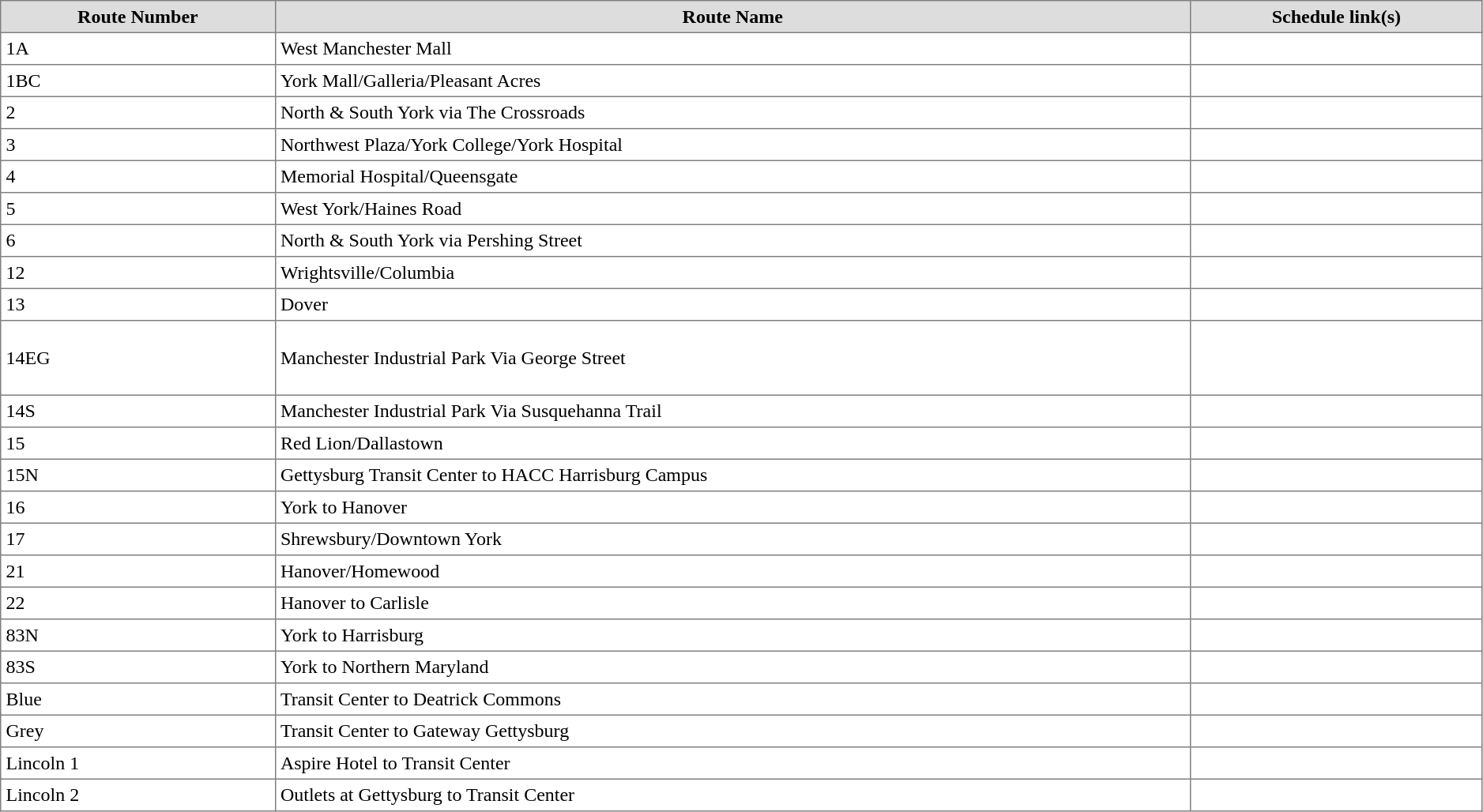<table style="width:99%" frame="box" rules="all" cellpadding="4">
<tr style="background-color:#DDDDDD;text-align:center;">
<th>Route Number</th>
<th>Route Name</th>
<th>Schedule link(s)</th>
</tr>
<tr>
<td>1A</td>
<td>West Manchester Mall</td>
<td> <br> </td>
</tr>
<tr>
<td>1BC</td>
<td>York Mall/Galleria/Pleasant Acres</td>
<td> <br> </td>
</tr>
<tr>
<td>2</td>
<td>North & South York via The Crossroads</td>
<td> <br> </td>
</tr>
<tr>
<td>3</td>
<td>Northwest Plaza/York College/York Hospital</td>
<td> <br> </td>
</tr>
<tr>
<td>4</td>
<td>Memorial Hospital/Queensgate</td>
<td> <br> </td>
</tr>
<tr>
<td>5</td>
<td>West York/Haines Road</td>
<td> <br> </td>
</tr>
<tr>
<td>6</td>
<td>North & South York via Pershing Street</td>
<td> <br> </td>
</tr>
<tr>
<td>12</td>
<td>Wrightsville/Columbia</td>
<td> </td>
</tr>
<tr>
<td>13</td>
<td>Dover</td>
<td> </td>
</tr>
<tr>
<td>14EG</td>
<td>Manchester Industrial Park Via George Street</td>
<td> <br> <br> <br></td>
</tr>
<tr>
<td>14S</td>
<td>Manchester Industrial Park Via Susquehanna Trail</td>
<td> </td>
</tr>
<tr>
<td>15</td>
<td>Red Lion/Dallastown</td>
<td> </td>
</tr>
<tr>
<td>15N</td>
<td>Gettysburg Transit Center to HACC Harrisburg Campus</td>
<td></td>
</tr>
<tr>
<td>16</td>
<td>York to Hanover</td>
<td> </td>
</tr>
<tr>
<td>17</td>
<td>Shrewsbury/Downtown York</td>
<td> </td>
</tr>
<tr>
<td>21</td>
<td>Hanover/Homewood</td>
<td> <br> </td>
</tr>
<tr>
<td>22</td>
<td>Hanover to Carlisle</td>
<td> <br></td>
</tr>
<tr>
<td>83N</td>
<td>York to Harrisburg</td>
<td></td>
</tr>
<tr>
<td>83S</td>
<td>York to Northern Maryland</td>
<td></td>
</tr>
<tr>
<td>Blue</td>
<td>Transit Center to Deatrick Commons</td>
<td></td>
</tr>
<tr>
<td>Grey</td>
<td>Transit Center to Gateway Gettysburg</td>
<td></td>
</tr>
<tr>
<td>Lincoln 1</td>
<td>Aspire Hotel to Transit Center</td>
<td></td>
</tr>
<tr>
<td>Lincoln 2</td>
<td>Outlets at Gettysburg to Transit Center</td>
<td></td>
</tr>
</table>
